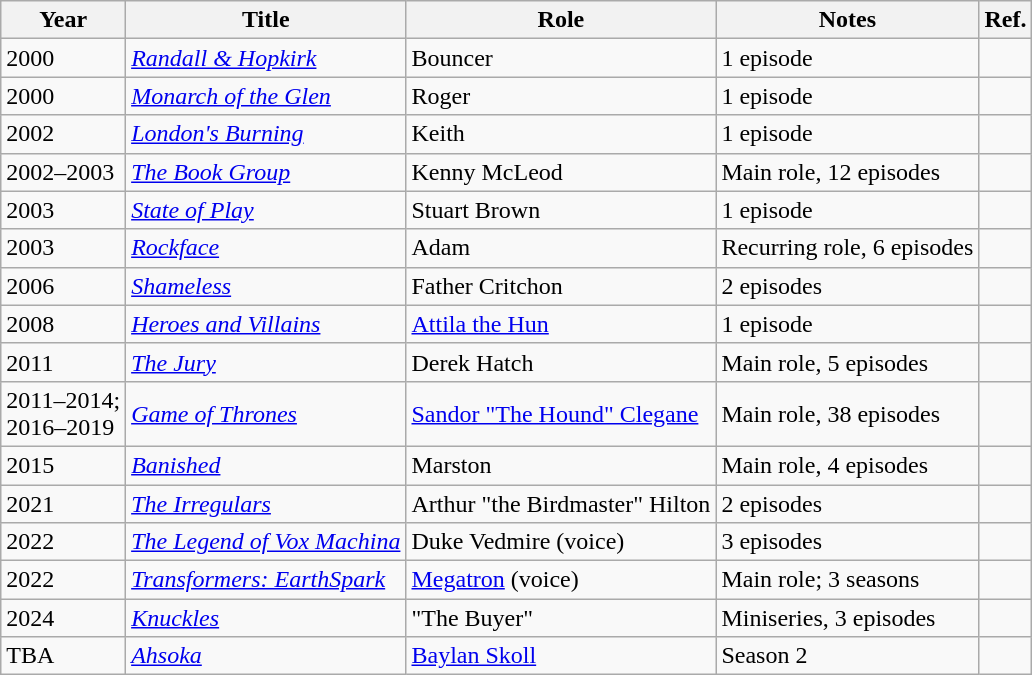<table class="wikitable sortable">
<tr>
<th>Year</th>
<th>Title</th>
<th>Role</th>
<th>Notes</th>
<th>Ref.</th>
</tr>
<tr>
<td>2000</td>
<td><em><a href='#'>Randall & Hopkirk</a></em></td>
<td>Bouncer</td>
<td>1 episode</td>
<td></td>
</tr>
<tr>
<td>2000</td>
<td><em><a href='#'>Monarch of the Glen</a></em></td>
<td>Roger</td>
<td>1 episode</td>
<td></td>
</tr>
<tr>
<td>2002</td>
<td><em><a href='#'>London's Burning</a></em></td>
<td>Keith</td>
<td>1 episode</td>
<td></td>
</tr>
<tr>
<td>2002–2003</td>
<td><em><a href='#'>The Book Group</a></em></td>
<td>Kenny McLeod</td>
<td>Main role, 12 episodes</td>
<td></td>
</tr>
<tr>
<td>2003</td>
<td><em><a href='#'>State of Play</a></em></td>
<td>Stuart Brown</td>
<td>1 episode</td>
<td></td>
</tr>
<tr>
<td>2003</td>
<td><em><a href='#'>Rockface</a></em></td>
<td>Adam</td>
<td>Recurring role, 6 episodes</td>
<td></td>
</tr>
<tr>
<td>2006</td>
<td><em><a href='#'>Shameless</a></em></td>
<td>Father Critchon</td>
<td>2 episodes</td>
<td></td>
</tr>
<tr>
<td>2008</td>
<td><em><a href='#'>Heroes and Villains</a></em></td>
<td><a href='#'>Attila the Hun</a></td>
<td>1 episode</td>
<td></td>
</tr>
<tr>
<td>2011</td>
<td><em><a href='#'>The Jury</a></em></td>
<td>Derek Hatch</td>
<td>Main role, 5 episodes</td>
<td></td>
</tr>
<tr>
<td>2011–2014;<br>2016–2019</td>
<td><em><a href='#'>Game of Thrones</a></em></td>
<td><a href='#'>Sandor "The Hound" Clegane</a></td>
<td>Main role, 38 episodes</td>
<td></td>
</tr>
<tr>
<td>2015</td>
<td><em><a href='#'>Banished</a></em></td>
<td>Marston</td>
<td>Main role, 4 episodes</td>
<td></td>
</tr>
<tr>
<td>2021</td>
<td><em><a href='#'>The Irregulars</a></em></td>
<td>Arthur "the Birdmaster" Hilton</td>
<td>2 episodes</td>
<td></td>
</tr>
<tr>
<td>2022</td>
<td><em><a href='#'>The Legend of Vox Machina</a></em></td>
<td>Duke Vedmire (voice)</td>
<td>3 episodes</td>
<td></td>
</tr>
<tr>
<td>2022</td>
<td><em><a href='#'>Transformers: EarthSpark</a></em></td>
<td><a href='#'>Megatron</a> (voice)</td>
<td>Main role; 3 seasons</td>
<td></td>
</tr>
<tr>
<td>2024</td>
<td><em><a href='#'>Knuckles</a></em></td>
<td>"The Buyer"</td>
<td>Miniseries, 3 episodes</td>
<td></td>
</tr>
<tr>
<td>TBA</td>
<td><em><a href='#'>Ahsoka</a></em></td>
<td><a href='#'>Baylan Skoll</a></td>
<td>Season 2</td>
<td></td>
</tr>
</table>
